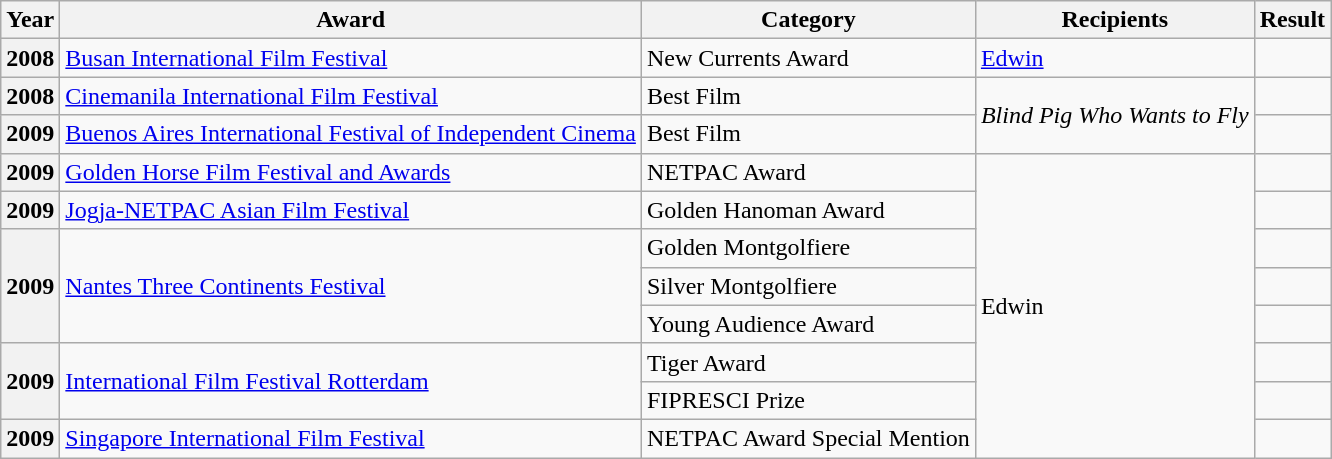<table class="wikitable sortable">
<tr>
<th>Year</th>
<th>Award</th>
<th>Category</th>
<th>Recipients</th>
<th>Result</th>
</tr>
<tr>
<th>2008</th>
<td><a href='#'>Busan International Film Festival</a></td>
<td>New Currents Award</td>
<td><a href='#'>Edwin</a></td>
<td></td>
</tr>
<tr>
<th>2008</th>
<td><a href='#'>Cinemanila International Film Festival</a></td>
<td>Best Film</td>
<td rowspan="2"><em>Blind Pig Who Wants to Fly</em></td>
<td></td>
</tr>
<tr>
<th>2009</th>
<td><a href='#'>Buenos Aires International Festival of Independent Cinema</a></td>
<td>Best Film</td>
<td></td>
</tr>
<tr>
<th>2009</th>
<td><a href='#'>Golden Horse Film Festival and Awards</a></td>
<td>NETPAC Award</td>
<td rowspan="8">Edwin</td>
<td></td>
</tr>
<tr>
<th>2009</th>
<td><a href='#'>Jogja-NETPAC Asian Film Festival</a></td>
<td>Golden Hanoman Award</td>
<td></td>
</tr>
<tr>
<th rowspan="3">2009</th>
<td rowspan="3"><a href='#'>Nantes Three Continents Festival</a></td>
<td>Golden Montgolfiere</td>
<td></td>
</tr>
<tr>
<td>Silver Montgolfiere</td>
<td></td>
</tr>
<tr>
<td>Young Audience Award</td>
<td></td>
</tr>
<tr>
<th rowspan="2">2009</th>
<td rowspan="2"><a href='#'>International Film Festival Rotterdam</a></td>
<td>Tiger Award</td>
<td></td>
</tr>
<tr>
<td>FIPRESCI Prize</td>
<td></td>
</tr>
<tr>
<th>2009</th>
<td><a href='#'>Singapore International Film Festival</a></td>
<td>NETPAC Award Special Mention</td>
<td></td>
</tr>
</table>
